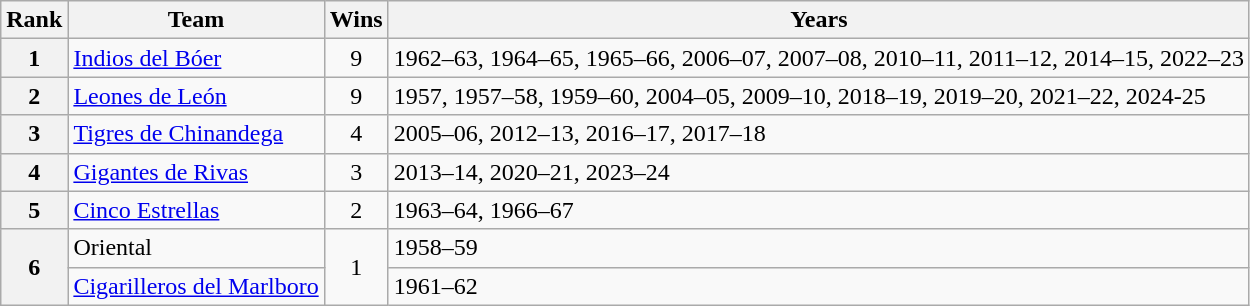<table class="wikitable">
<tr>
<th>Rank</th>
<th>Team</th>
<th>Wins</th>
<th>Years</th>
</tr>
<tr>
<th>1</th>
<td><a href='#'>Indios del Bóer</a></td>
<td align="center">9</td>
<td>1962–63, 1964–65, 1965–66, 2006–07, 2007–08, 2010–11, 2011–12, 2014–15, 2022–23</td>
</tr>
<tr>
<th>2</th>
<td><a href='#'>Leones de León</a></td>
<td align="center">9</td>
<td>1957, 1957–58, 1959–60, 2004–05, 2009–10, 2018–19, 2019–20, 2021–22, 2024-25</td>
</tr>
<tr>
<th>3</th>
<td><a href='#'>Tigres de Chinandega</a></td>
<td align="center">4</td>
<td>2005–06, 2012–13, 2016–17, 2017–18</td>
</tr>
<tr>
<th>4</th>
<td><a href='#'>Gigantes de Rivas</a></td>
<td align="center">3</td>
<td>2013–14, 2020–21, 2023–24</td>
</tr>
<tr>
<th>5</th>
<td><a href='#'>Cinco Estrellas</a></td>
<td align="center">2</td>
<td>1963–64, 1966–67</td>
</tr>
<tr>
<th rowspan=2>6</th>
<td>Oriental</td>
<td align="center" rowspan=2>1</td>
<td>1958–59</td>
</tr>
<tr>
<td><a href='#'>Cigarilleros del Marlboro</a></td>
<td>1961–62</td>
</tr>
</table>
